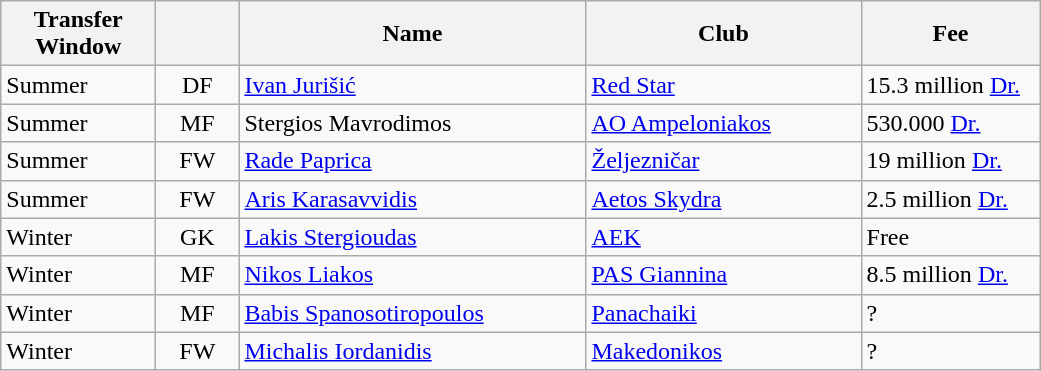<table class="wikitable plainrowheaders">
<tr>
<th scope="col" style="width:6em;">Transfer Window</th>
<th scope="col" style="width:3em;"></th>
<th scope="col" style="width:14em;">Name</th>
<th scope="col" style="width:11em;">Club</th>
<th scope="col" style="width:7em;">Fee</th>
</tr>
<tr>
<td>Summer</td>
<td align="center">DF</td>
<td> <a href='#'>Ivan Jurišić</a></td>
<td> <a href='#'>Red Star</a></td>
<td>15.3 million <a href='#'>Dr.</a></td>
</tr>
<tr>
<td>Summer</td>
<td align="center">MF</td>
<td> Stergios Mavrodimos</td>
<td> <a href='#'>AO Ampeloniakos</a></td>
<td>530.000 <a href='#'>Dr.</a></td>
</tr>
<tr>
<td>Summer</td>
<td align="center">FW</td>
<td> <a href='#'>Rade Paprica</a></td>
<td> <a href='#'>Željezničar</a></td>
<td>19 million <a href='#'>Dr.</a></td>
</tr>
<tr>
<td>Summer</td>
<td align="center">FW</td>
<td> <a href='#'>Aris Karasavvidis</a></td>
<td> <a href='#'>Aetos Skydra</a></td>
<td>2.5 million <a href='#'>Dr.</a></td>
</tr>
<tr>
<td>Winter</td>
<td align="center">GK</td>
<td> <a href='#'>Lakis Stergioudas</a></td>
<td> <a href='#'>AEK</a></td>
<td>Free</td>
</tr>
<tr>
<td>Winter</td>
<td align="center">MF</td>
<td> <a href='#'>Nikos Liakos</a></td>
<td> <a href='#'>PAS Giannina</a></td>
<td>8.5 million <a href='#'>Dr.</a></td>
</tr>
<tr>
<td>Winter</td>
<td align="center">MF</td>
<td> <a href='#'>Babis Spanosotiropoulos</a></td>
<td> <a href='#'>Panachaiki</a></td>
<td>?</td>
</tr>
<tr>
<td>Winter</td>
<td align="center">FW</td>
<td> <a href='#'>Michalis Iordanidis</a></td>
<td> <a href='#'>Makedonikos</a></td>
<td>?</td>
</tr>
</table>
